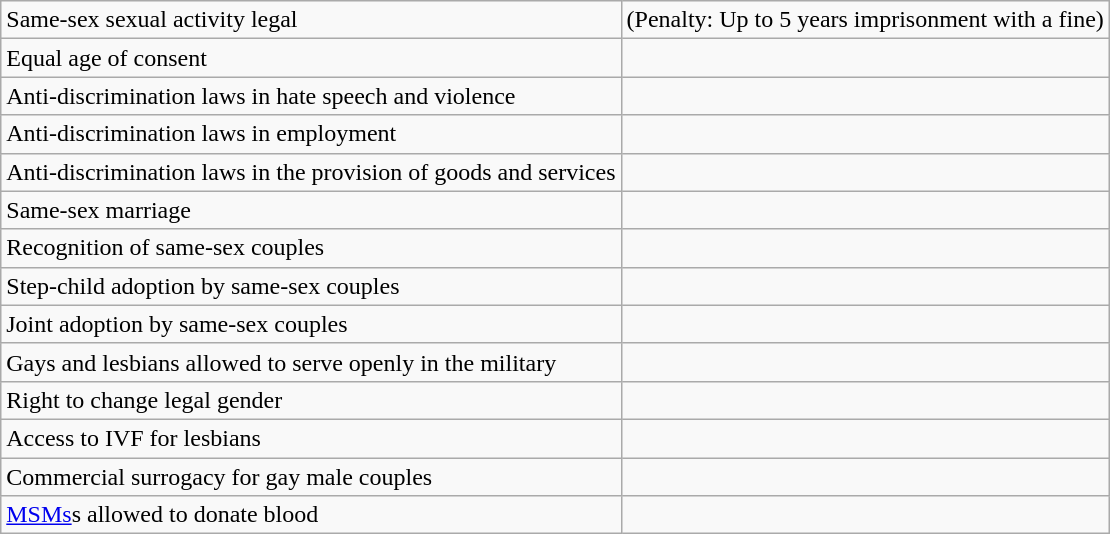<table class="wikitable">
<tr>
<td>Same-sex sexual activity legal</td>
<td> (Penalty: Up to 5 years imprisonment with a fine)</td>
</tr>
<tr>
<td>Equal age of consent</td>
<td></td>
</tr>
<tr>
<td>Anti-discrimination laws in hate speech and violence</td>
<td></td>
</tr>
<tr>
<td>Anti-discrimination laws in employment</td>
<td></td>
</tr>
<tr>
<td>Anti-discrimination laws in the provision of goods and services</td>
<td></td>
</tr>
<tr>
<td>Same-sex marriage</td>
<td></td>
</tr>
<tr>
<td>Recognition of same-sex couples</td>
<td></td>
</tr>
<tr>
<td>Step-child adoption by same-sex couples</td>
<td></td>
</tr>
<tr>
<td>Joint adoption by same-sex couples</td>
<td></td>
</tr>
<tr>
<td>Gays and lesbians allowed to serve openly in the military</td>
<td></td>
</tr>
<tr>
<td>Right to change legal gender</td>
<td></td>
</tr>
<tr>
<td>Access to IVF for lesbians</td>
<td></td>
</tr>
<tr>
<td>Commercial surrogacy for gay male couples</td>
<td></td>
</tr>
<tr>
<td><a href='#'>MSMs</a>s allowed to donate blood</td>
<td></td>
</tr>
</table>
